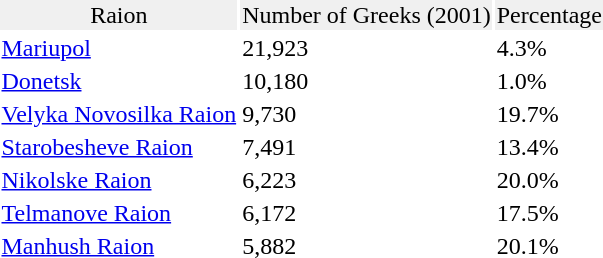<table class="standard">
<tr>
<td align="center" style="background:#f0f0f0">Raion</td>
<td align="center" style="background:#f0f0f0">Number of Greeks (2001)</td>
<td align="center" style="background:#f0f0f0">Percentage</td>
</tr>
<tr>
<td><a href='#'>Mariupol</a></td>
<td>21,923</td>
<td>4.3%</td>
</tr>
<tr>
<td><a href='#'>Donetsk</a></td>
<td>10,180</td>
<td>1.0%</td>
</tr>
<tr>
<td><a href='#'>Velyka Novosilka Raion</a></td>
<td>9,730</td>
<td>19.7%</td>
</tr>
<tr>
<td><a href='#'>Starobesheve Raion</a></td>
<td>7,491</td>
<td>13.4%</td>
</tr>
<tr>
<td><a href='#'>Nikolske Raion</a></td>
<td>6,223</td>
<td>20.0%</td>
</tr>
<tr>
<td><a href='#'>Telmanove Raion</a></td>
<td>6,172</td>
<td>17.5%</td>
</tr>
<tr>
<td><a href='#'>Manhush Raion</a></td>
<td>5,882</td>
<td>20.1%</td>
</tr>
</table>
